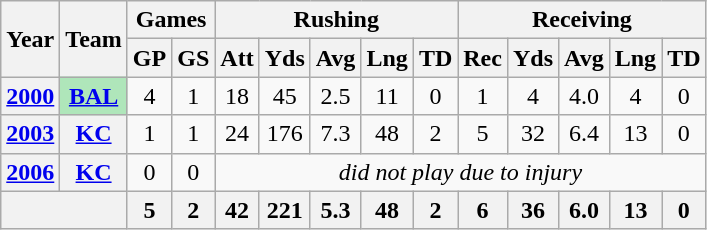<table class="wikitable" style="text-align:center;">
<tr>
<th rowspan="2">Year</th>
<th rowspan="2">Team</th>
<th colspan="2">Games</th>
<th colspan="5">Rushing</th>
<th colspan="5">Receiving</th>
</tr>
<tr>
<th>GP</th>
<th>GS</th>
<th>Att</th>
<th>Yds</th>
<th>Avg</th>
<th>Lng</th>
<th>TD</th>
<th>Rec</th>
<th>Yds</th>
<th>Avg</th>
<th>Lng</th>
<th>TD</th>
</tr>
<tr>
<th><a href='#'>2000</a></th>
<th style="background:#afe6ba;"><a href='#'>BAL</a></th>
<td>4</td>
<td>1</td>
<td>18</td>
<td>45</td>
<td>2.5</td>
<td>11</td>
<td>0</td>
<td>1</td>
<td>4</td>
<td>4.0</td>
<td>4</td>
<td>0</td>
</tr>
<tr>
<th><a href='#'>2003</a></th>
<th><a href='#'>KC</a></th>
<td>1</td>
<td>1</td>
<td>24</td>
<td>176</td>
<td>7.3</td>
<td>48</td>
<td>2</td>
<td>5</td>
<td>32</td>
<td>6.4</td>
<td>13</td>
<td>0</td>
</tr>
<tr>
<th><a href='#'>2006</a></th>
<th><a href='#'>KC</a></th>
<td>0</td>
<td>0</td>
<td colspan="10"><em>did not play due to injury</em></td>
</tr>
<tr>
<th colspan="2"></th>
<th>5</th>
<th>2</th>
<th>42</th>
<th>221</th>
<th>5.3</th>
<th>48</th>
<th>2</th>
<th>6</th>
<th>36</th>
<th>6.0</th>
<th>13</th>
<th>0</th>
</tr>
</table>
